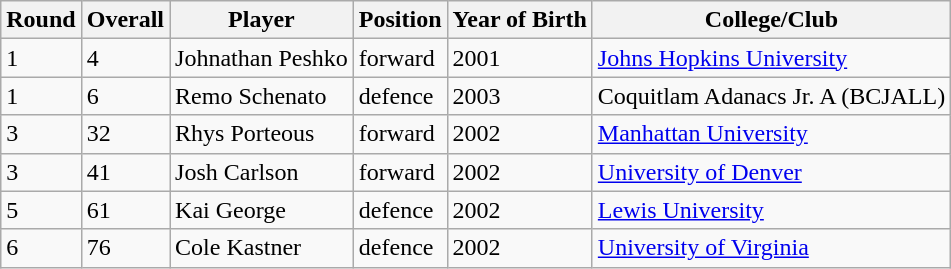<table class="wikitable">
<tr>
<th>Round</th>
<th>Overall</th>
<th>Player</th>
<th>Position</th>
<th>Year of Birth</th>
<th>College/Club</th>
</tr>
<tr>
<td>1</td>
<td>4</td>
<td>Johnathan Peshko</td>
<td>forward</td>
<td>2001</td>
<td><a href='#'>Johns Hopkins University</a></td>
</tr>
<tr>
<td>1</td>
<td>6</td>
<td>Remo Schenato</td>
<td>defence</td>
<td>2003</td>
<td>Coquitlam Adanacs Jr. A (BCJALL)</td>
</tr>
<tr>
<td>3</td>
<td>32</td>
<td>Rhys Porteous</td>
<td>forward</td>
<td>2002</td>
<td><a href='#'>Manhattan University</a></td>
</tr>
<tr>
<td>3</td>
<td>41</td>
<td>Josh Carlson</td>
<td>forward</td>
<td>2002</td>
<td><a href='#'>University of Denver</a></td>
</tr>
<tr>
<td>5</td>
<td>61</td>
<td>Kai George</td>
<td>defence</td>
<td>2002</td>
<td><a href='#'>Lewis University</a></td>
</tr>
<tr>
<td>6</td>
<td>76</td>
<td>Cole Kastner</td>
<td>defence</td>
<td>2002</td>
<td><a href='#'>University of Virginia</a></td>
</tr>
</table>
